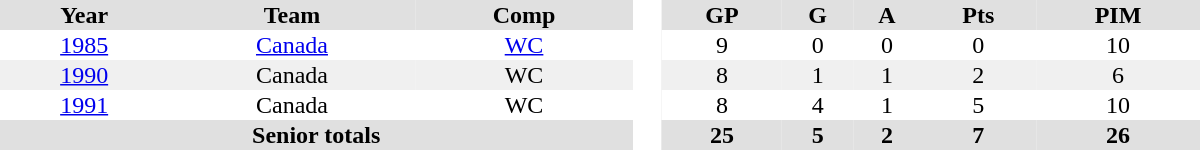<table border="0" cellpadding="1" cellspacing="0" style="text-align:center; width:50em">
<tr style="background:#e0e0e0;">
<th>Year</th>
<th>Team</th>
<th>Comp</th>
<th rowspan="99" style="background:#fff;"> </th>
<th>GP</th>
<th>G</th>
<th>A</th>
<th>Pts</th>
<th>PIM</th>
</tr>
<tr>
<td><a href='#'>1985</a></td>
<td><a href='#'>Canada</a></td>
<td><a href='#'>WC</a></td>
<td>9</td>
<td>0</td>
<td>0</td>
<td>0</td>
<td>10</td>
</tr>
<tr bgcolor="#f0f0f0">
<td><a href='#'>1990</a></td>
<td>Canada</td>
<td>WC</td>
<td>8</td>
<td>1</td>
<td>1</td>
<td>2</td>
<td>6</td>
</tr>
<tr>
<td><a href='#'>1991</a></td>
<td>Canada</td>
<td>WC</td>
<td>8</td>
<td>4</td>
<td>1</td>
<td>5</td>
<td>10</td>
</tr>
<tr bgcolor="#e0e0e0">
<th colspan="3">Senior totals</th>
<th>25</th>
<th>5</th>
<th>2</th>
<th>7</th>
<th>26</th>
</tr>
</table>
